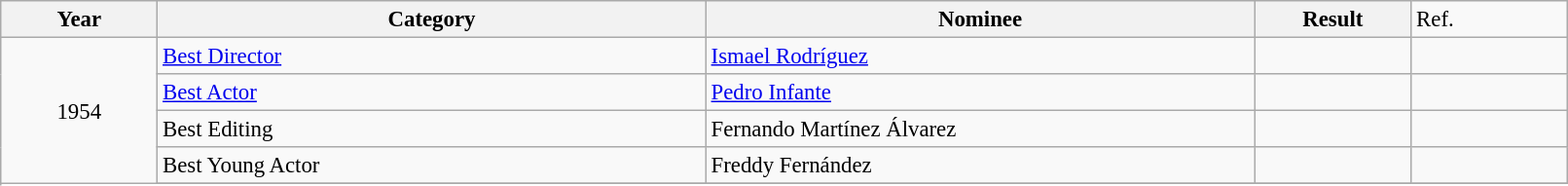<table class="wikitable" width="85%" cellpadding=4 style="font-size: 95%">
<tr>
<th width="10%">Year</th>
<th width="35%">Category</th>
<th width="35%">Nominee</th>
<th width="10%">Result</th>
<td width="10%">Ref.</td>
</tr>
<tr>
<td style="text-align:center;" rowspan=7>1954</td>
<td><a href='#'>Best Director</a></td>
<td><a href='#'>Ismael Rodríguez</a></td>
<td></td>
<td></td>
</tr>
<tr>
<td><a href='#'>Best Actor</a></td>
<td><a href='#'>Pedro Infante</a></td>
<td></td>
<td></td>
</tr>
<tr>
<td>Best Editing</td>
<td>Fernando Martínez Álvarez</td>
<td></td>
<td></td>
</tr>
<tr>
<td>Best Young Actor</td>
<td>Freddy Fernández</td>
<td></td>
<td></td>
</tr>
<tr>
</tr>
</table>
